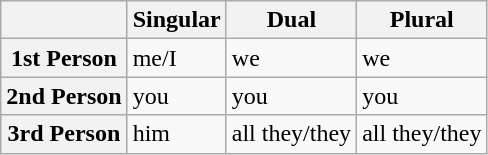<table class="wikitable">
<tr>
<th></th>
<th>Singular</th>
<th>Dual</th>
<th>Plural</th>
</tr>
<tr>
<th>1st Person</th>
<td>me/I</td>
<td>we</td>
<td>we</td>
</tr>
<tr>
<th>2nd Person</th>
<td>you</td>
<td>you</td>
<td>you</td>
</tr>
<tr>
<th>3rd Person</th>
<td>him</td>
<td>all they/they</td>
<td>all they/they</td>
</tr>
</table>
